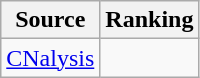<table class="wikitable" style="text-align:center">
<tr>
<th>Source</th>
<th>Ranking</th>
</tr>
<tr>
<td align=left><a href='#'>CNalysis</a></td>
<td></td>
</tr>
</table>
